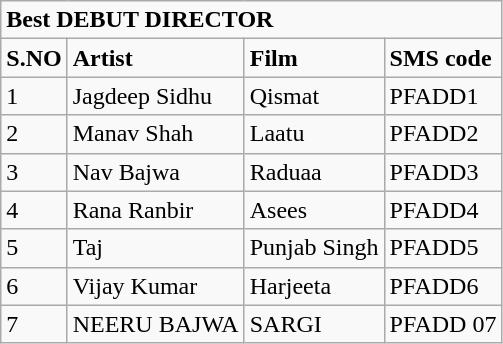<table class="wikitable">
<tr>
<td colspan="4"><strong>Best DEBUT DIRECTOR</strong></td>
</tr>
<tr>
<td><strong>S.NO</strong></td>
<td><strong>Artist</strong></td>
<td><strong>Film</strong></td>
<td><strong>SMS code</strong></td>
</tr>
<tr>
<td>1</td>
<td>Jagdeep Sidhu</td>
<td>Qismat</td>
<td>PFADD1</td>
</tr>
<tr>
<td>2</td>
<td>Manav Shah</td>
<td>Laatu</td>
<td>PFADD2</td>
</tr>
<tr>
<td>3</td>
<td>Nav Bajwa</td>
<td>Raduaa</td>
<td>PFADD3</td>
</tr>
<tr>
<td>4</td>
<td>Rana Ranbir</td>
<td>Asees</td>
<td>PFADD4</td>
</tr>
<tr>
<td>5</td>
<td>Taj</td>
<td>Punjab Singh</td>
<td>PFADD5</td>
</tr>
<tr>
<td>6</td>
<td>Vijay Kumar</td>
<td>Harjeeta</td>
<td>PFADD6</td>
</tr>
<tr>
<td>7</td>
<td>NEERU BAJWA</td>
<td>SARGI</td>
<td>PFADD 07</td>
</tr>
</table>
